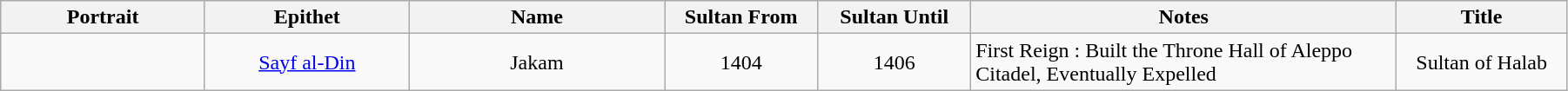<table width=95% class="wikitable">
<tr>
<th width=12%>Portrait</th>
<th width=12%>Epithet</th>
<th width=15%>Name</th>
<th width=9%>Sultan From</th>
<th width=9%>Sultan Until</th>
<th width=25%>Notes</th>
<th width=10%>Title</th>
</tr>
<tr>
<td align="center"></td>
<td align="center"><a href='#'>Sayf al-Din</a></td>
<td align="center">Jakam</td>
<td align="center">1404</td>
<td align="center">1406</td>
<td>First Reign : Built the Throne Hall of Aleppo Citadel, Eventually Expelled</td>
<td align="center">Sultan of Halab</td>
</tr>
</table>
